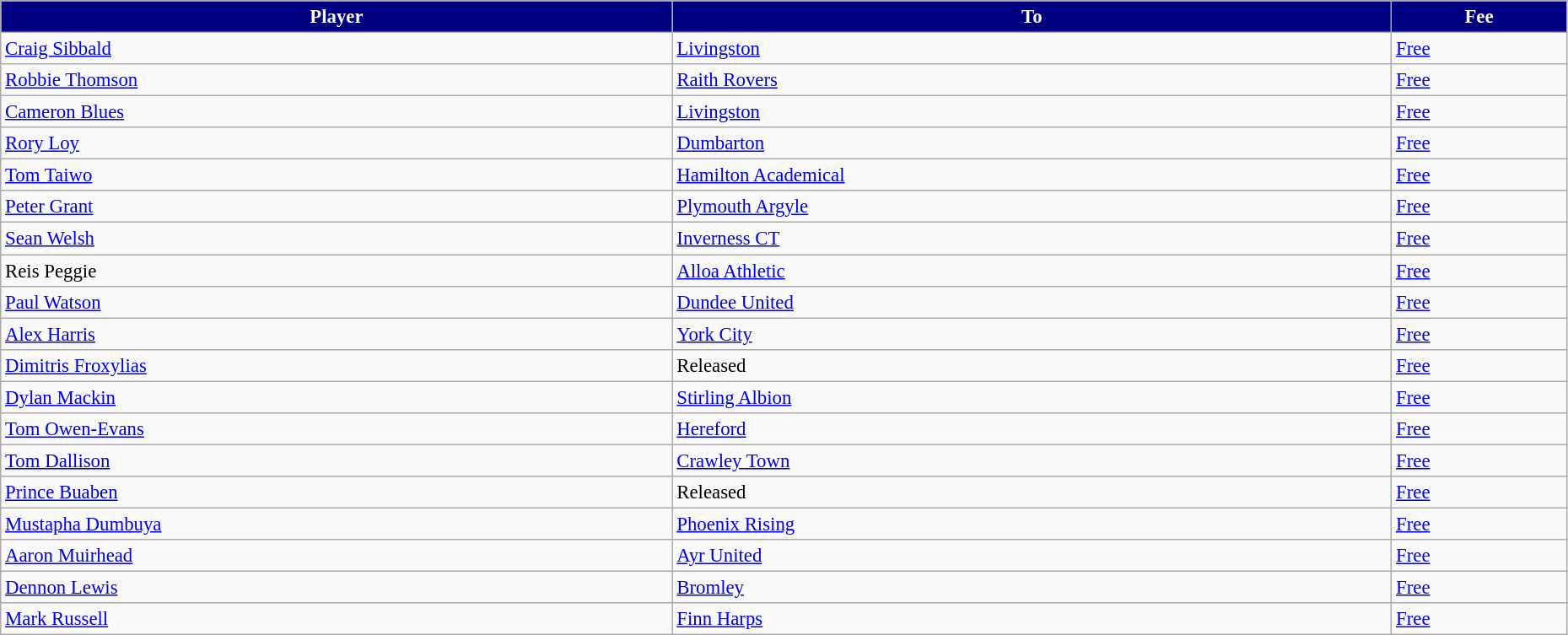<table class="wikitable" style="text-align:left; font-size:95%;width:98%;">
<tr>
<th style="background:navy; color:white;">Player</th>
<th style="background:navy; color:white;">To</th>
<th style="background:navy; color:white;">Fee</th>
</tr>
<tr>
<td> <a href='#'>Craig Sibbald</a></td>
<td> <a href='#'>Livingston</a></td>
<td><a href='#'>Free</a></td>
</tr>
<tr>
<td> <a href='#'>Robbie Thomson</a></td>
<td> <a href='#'>Raith Rovers</a></td>
<td><a href='#'>Free</a></td>
</tr>
<tr>
<td> <a href='#'>Cameron Blues</a></td>
<td> <a href='#'>Livingston</a></td>
<td><a href='#'>Free</a></td>
</tr>
<tr>
<td> <a href='#'>Rory Loy</a></td>
<td> <a href='#'>Dumbarton</a></td>
<td><a href='#'>Free</a></td>
</tr>
<tr>
<td> <a href='#'>Tom Taiwo</a></td>
<td> <a href='#'>Hamilton Academical</a></td>
<td><a href='#'>Free</a></td>
</tr>
<tr>
<td> <a href='#'>Peter Grant</a></td>
<td> <a href='#'>Plymouth Argyle</a></td>
<td><a href='#'>Free</a></td>
</tr>
<tr>
<td> <a href='#'>Sean Welsh</a></td>
<td> <a href='#'>Inverness CT</a></td>
<td><a href='#'>Free</a></td>
</tr>
<tr>
<td> Reis Peggie</td>
<td> <a href='#'>Alloa Athletic</a></td>
<td><a href='#'>Free</a></td>
</tr>
<tr>
<td> <a href='#'>Paul Watson</a></td>
<td> <a href='#'>Dundee United</a></td>
<td><a href='#'>Free</a></td>
</tr>
<tr>
<td> <a href='#'>Alex Harris</a></td>
<td> <a href='#'>York City</a></td>
<td><a href='#'>Free</a></td>
</tr>
<tr>
<td> <a href='#'>Dimitris Froxylias</a></td>
<td>Released</td>
<td><a href='#'>Free</a></td>
</tr>
<tr>
<td> <a href='#'>Dylan Mackin</a></td>
<td> <a href='#'>Stirling Albion</a></td>
<td><a href='#'>Free</a></td>
</tr>
<tr>
<td> <a href='#'>Tom Owen-Evans</a></td>
<td> <a href='#'>Hereford</a></td>
<td><a href='#'>Free</a></td>
</tr>
<tr>
<td> <a href='#'>Tom Dallison</a></td>
<td> <a href='#'>Crawley Town</a></td>
<td><a href='#'>Free</a></td>
</tr>
<tr>
<td> <a href='#'>Prince Buaben</a></td>
<td>Released</td>
<td><a href='#'>Free</a></td>
</tr>
<tr>
<td> <a href='#'>Mustapha Dumbuya</a></td>
<td> <a href='#'>Phoenix Rising</a></td>
<td><a href='#'>Free</a></td>
</tr>
<tr>
<td> <a href='#'>Aaron Muirhead</a></td>
<td> <a href='#'>Ayr United</a></td>
<td><a href='#'>Free</a></td>
</tr>
<tr>
<td> <a href='#'>Dennon Lewis</a></td>
<td> <a href='#'>Bromley</a></td>
<td><a href='#'>Free</a></td>
</tr>
<tr>
<td> <a href='#'>Mark Russell</a></td>
<td> <a href='#'>Finn Harps</a></td>
<td><a href='#'>Free</a></td>
</tr>
</table>
